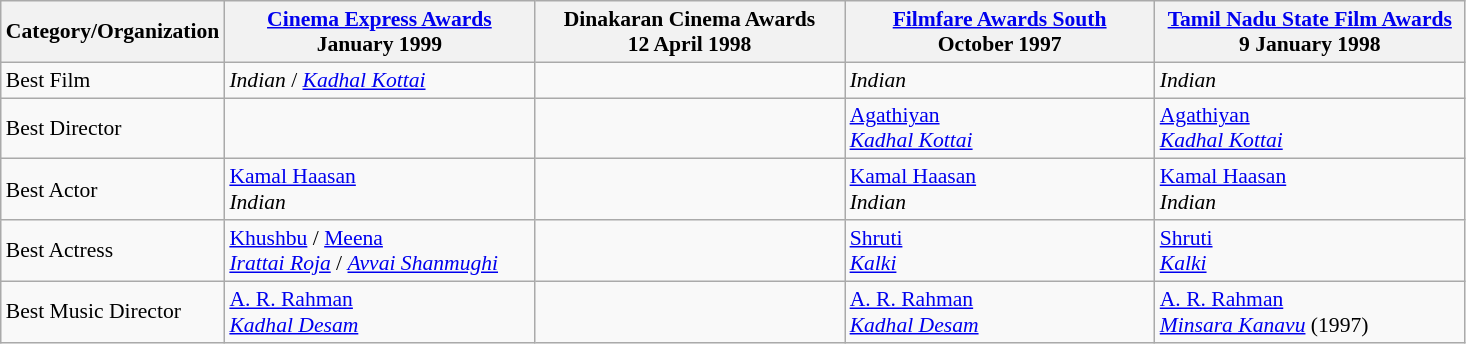<table class="wikitable" style="font-size: 90%;">
<tr>
<th rowspan="1" style="width:20px;">Category/Organization</th>
<th rowspan="1" style="width:200px;"><a href='#'>Cinema Express Awards</a><br> January 1999</th>
<th rowspan="1" style="width:200px;">Dinakaran Cinema Awards<br>12 April 1998</th>
<th rowspan="1" style="width:200px;"><a href='#'>Filmfare Awards South</a><br>October 1997</th>
<th rowspan="1" style="width:200px;"><a href='#'>Tamil Nadu State Film Awards</a><br>9 January 1998</th>
</tr>
<tr>
<td>Best Film</td>
<td><em>Indian</em> / <em><a href='#'>Kadhal Kottai</a></em></td>
<td></td>
<td><em>Indian</em></td>
<td><em>Indian</em></td>
</tr>
<tr>
<td>Best Director</td>
<td></td>
<td></td>
<td><a href='#'>Agathiyan</a><br><em><a href='#'>Kadhal Kottai</a></em></td>
<td><a href='#'>Agathiyan</a><br><em><a href='#'>Kadhal Kottai</a></em></td>
</tr>
<tr>
<td>Best Actor</td>
<td><a href='#'>Kamal Haasan</a><br><em>Indian</em></td>
<td></td>
<td><a href='#'>Kamal Haasan</a><br><em>Indian</em></td>
<td><a href='#'>Kamal Haasan</a><br><em>Indian</em></td>
</tr>
<tr>
<td>Best Actress</td>
<td><a href='#'>Khushbu</a> / <a href='#'>Meena</a><br><em><a href='#'>Irattai Roja</a></em> / <em><a href='#'>Avvai Shanmughi</a></em></td>
<td></td>
<td><a href='#'>Shruti</a><br><em><a href='#'>Kalki</a></em></td>
<td><a href='#'>Shruti</a><br><em><a href='#'>Kalki</a></em></td>
</tr>
<tr>
<td>Best Music Director</td>
<td><a href='#'>A. R. Rahman</a><br><em><a href='#'>Kadhal Desam</a></em></td>
<td></td>
<td><a href='#'>A. R. Rahman</a><br><em><a href='#'>Kadhal Desam</a></em></td>
<td><a href='#'>A. R. Rahman</a><br><em><a href='#'>Minsara Kanavu</a></em> (1997)</td>
</tr>
</table>
